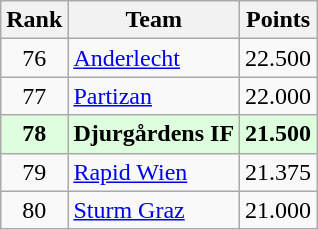<table class="wikitable" style="text-align: center;">
<tr>
<th>Rank</th>
<th>Team</th>
<th>Points</th>
</tr>
<tr>
<td>76</td>
<td align=left> <a href='#'>Anderlecht</a></td>
<td>22.500</td>
</tr>
<tr>
<td>77</td>
<td align=left> <a href='#'>Partizan</a></td>
<td>22.000</td>
</tr>
<tr bgcolor="#ddffdd">
<td><strong>78</strong></td>
<td align=left> <strong>Djurgårdens IF</strong></td>
<td><strong>21.500</strong></td>
</tr>
<tr>
<td>79</td>
<td align=left> <a href='#'>Rapid Wien</a></td>
<td>21.375</td>
</tr>
<tr>
<td>80</td>
<td align=left> <a href='#'>Sturm Graz</a></td>
<td>21.000</td>
</tr>
</table>
